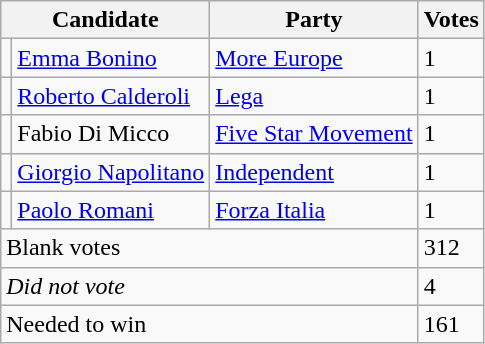<table class="wikitable" style="font-size: align=left">
<tr>
<th colspan=2>Candidate</th>
<th>Party</th>
<th>Votes</th>
</tr>
<tr>
<td bgcolor=></td>
<td><a href='#'>Emma Bonino</a></td>
<td><a href='#'>More Europe</a></td>
<td>1</td>
</tr>
<tr>
<td bgcolor=></td>
<td><a href='#'>Roberto Calderoli</a></td>
<td><a href='#'>Lega</a></td>
<td>1</td>
</tr>
<tr>
<td bgcolor=></td>
<td>Fabio Di Micco</td>
<td><a href='#'>Five Star Movement</a></td>
<td>1</td>
</tr>
<tr>
<td bgcolor=></td>
<td><a href='#'>Giorgio Napolitano</a></td>
<td><a href='#'>Independent</a></td>
<td>1</td>
</tr>
<tr>
<td bgcolor=></td>
<td><a href='#'>Paolo Romani</a></td>
<td><a href='#'>Forza Italia</a></td>
<td>1</td>
</tr>
<tr>
<td colspan=3>Blank votes</td>
<td>312</td>
</tr>
<tr>
<td colspan=3><em>Did not vote</em></td>
<td>4</td>
</tr>
<tr>
<td colspan=3>Needed to win</td>
<td>161</td>
</tr>
</table>
